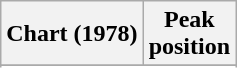<table class="wikitable sortable plainrowheaders">
<tr>
<th>Chart (1978)</th>
<th>Peak<br>position</th>
</tr>
<tr>
</tr>
<tr>
</tr>
</table>
